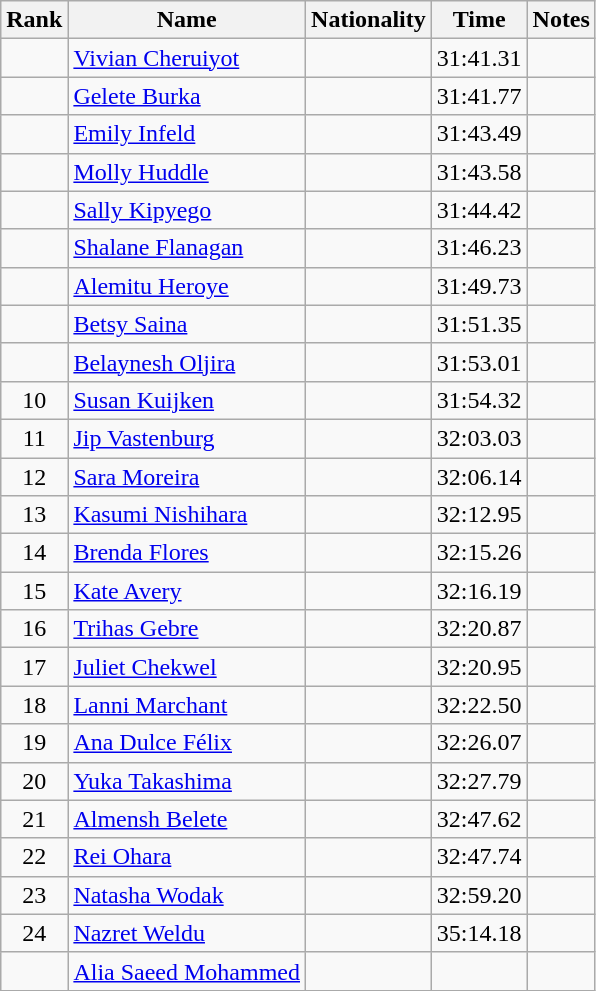<table class="wikitable sortable" style="text-align:center">
<tr>
<th>Rank</th>
<th>Name</th>
<th>Nationality</th>
<th>Time</th>
<th>Notes</th>
</tr>
<tr>
<td></td>
<td align=left><a href='#'>Vivian Cheruiyot</a></td>
<td align=left></td>
<td>31:41.31</td>
<td></td>
</tr>
<tr>
<td></td>
<td align=left><a href='#'>Gelete Burka</a></td>
<td align=left></td>
<td>31:41.77</td>
<td></td>
</tr>
<tr>
<td></td>
<td align=left><a href='#'>Emily Infeld</a></td>
<td align=left></td>
<td>31:43.49</td>
<td></td>
</tr>
<tr>
<td></td>
<td align=left><a href='#'>Molly Huddle</a></td>
<td align=left></td>
<td>31:43.58</td>
<td></td>
</tr>
<tr>
<td></td>
<td align=left><a href='#'>Sally Kipyego</a></td>
<td align=left></td>
<td>31:44.42</td>
<td></td>
</tr>
<tr>
<td></td>
<td align=left><a href='#'>Shalane Flanagan</a></td>
<td align=left></td>
<td>31:46.23</td>
<td></td>
</tr>
<tr>
<td></td>
<td align=left><a href='#'>Alemitu Heroye</a></td>
<td align=left></td>
<td>31:49.73</td>
<td></td>
</tr>
<tr>
<td></td>
<td align=left><a href='#'>Betsy Saina</a></td>
<td align=left></td>
<td>31:51.35</td>
<td></td>
</tr>
<tr>
<td></td>
<td align=left><a href='#'>Belaynesh Oljira</a></td>
<td align=left></td>
<td>31:53.01</td>
<td></td>
</tr>
<tr>
<td>10</td>
<td align=left><a href='#'>Susan Kuijken</a></td>
<td align=left></td>
<td>31:54.32</td>
<td></td>
</tr>
<tr>
<td>11</td>
<td align=left><a href='#'>Jip Vastenburg</a></td>
<td align=left></td>
<td>32:03.03</td>
<td></td>
</tr>
<tr>
<td>12</td>
<td align=left><a href='#'>Sara Moreira</a></td>
<td align=left></td>
<td>32:06.14</td>
<td></td>
</tr>
<tr>
<td>13</td>
<td align=left><a href='#'>Kasumi Nishihara</a></td>
<td align=left></td>
<td>32:12.95</td>
<td></td>
</tr>
<tr>
<td>14</td>
<td align=left><a href='#'>Brenda Flores</a></td>
<td align=left></td>
<td>32:15.26</td>
<td></td>
</tr>
<tr>
<td>15</td>
<td align=left><a href='#'>Kate Avery</a></td>
<td align=left></td>
<td>32:16.19</td>
<td></td>
</tr>
<tr>
<td>16</td>
<td align=left><a href='#'>Trihas Gebre</a></td>
<td align=left></td>
<td>32:20.87</td>
<td></td>
</tr>
<tr>
<td>17</td>
<td align=left><a href='#'>Juliet Chekwel</a></td>
<td align=left></td>
<td>32:20.95</td>
<td></td>
</tr>
<tr>
<td>18</td>
<td align=left><a href='#'>Lanni Marchant</a></td>
<td align=left></td>
<td>32:22.50</td>
<td></td>
</tr>
<tr>
<td>19</td>
<td align=left><a href='#'>Ana Dulce Félix</a></td>
<td align=left></td>
<td>32:26.07</td>
<td></td>
</tr>
<tr>
<td>20</td>
<td align=left><a href='#'>Yuka Takashima</a></td>
<td align=left></td>
<td>32:27.79</td>
<td></td>
</tr>
<tr>
<td>21</td>
<td align=left><a href='#'>Almensh Belete</a></td>
<td align=left></td>
<td>32:47.62</td>
<td></td>
</tr>
<tr>
<td>22</td>
<td align=left><a href='#'>Rei Ohara</a></td>
<td align=left></td>
<td>32:47.74</td>
<td></td>
</tr>
<tr>
<td>23</td>
<td align=left><a href='#'>Natasha Wodak</a></td>
<td align=left></td>
<td>32:59.20</td>
<td></td>
</tr>
<tr>
<td>24</td>
<td align=left><a href='#'>Nazret Weldu</a></td>
<td align=left></td>
<td>35:14.18</td>
<td></td>
</tr>
<tr>
<td></td>
<td align=left><a href='#'>Alia Saeed Mohammed</a></td>
<td align=left></td>
<td></td>
<td></td>
</tr>
</table>
